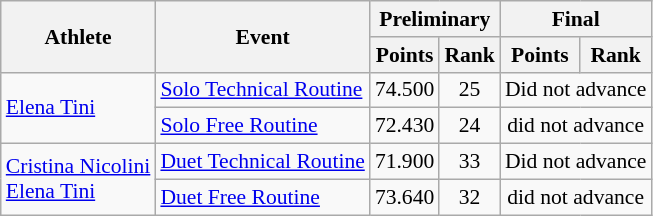<table class=wikitable style="font-size:90%">
<tr>
<th rowspan="2">Athlete</th>
<th rowspan="2">Event</th>
<th colspan="2">Preliminary</th>
<th colspan="2">Final</th>
</tr>
<tr>
<th>Points</th>
<th>Rank</th>
<th>Points</th>
<th>Rank</th>
</tr>
<tr>
<td rowspan="2"><a href='#'>Elena Tini</a></td>
<td><a href='#'>Solo Technical Routine</a></td>
<td align=center>74.500</td>
<td align=center>25</td>
<td colspan= 2 align=center>Did not advance</td>
</tr>
<tr>
<td><a href='#'>Solo Free Routine</a></td>
<td align=center>72.430</td>
<td align=center>24</td>
<td align=center colspan=2>did not advance</td>
</tr>
<tr>
<td rowspan="2"><a href='#'>Cristina Nicolini</a><br><a href='#'>Elena Tini</a></td>
<td><a href='#'>Duet Technical Routine</a></td>
<td align=center>71.900</td>
<td align=center>33</td>
<td colspan= 2 align=center>Did not advance</td>
</tr>
<tr>
<td><a href='#'>Duet Free Routine</a></td>
<td align=center>73.640</td>
<td align=center>32</td>
<td align=center colspan=2>did not advance</td>
</tr>
</table>
